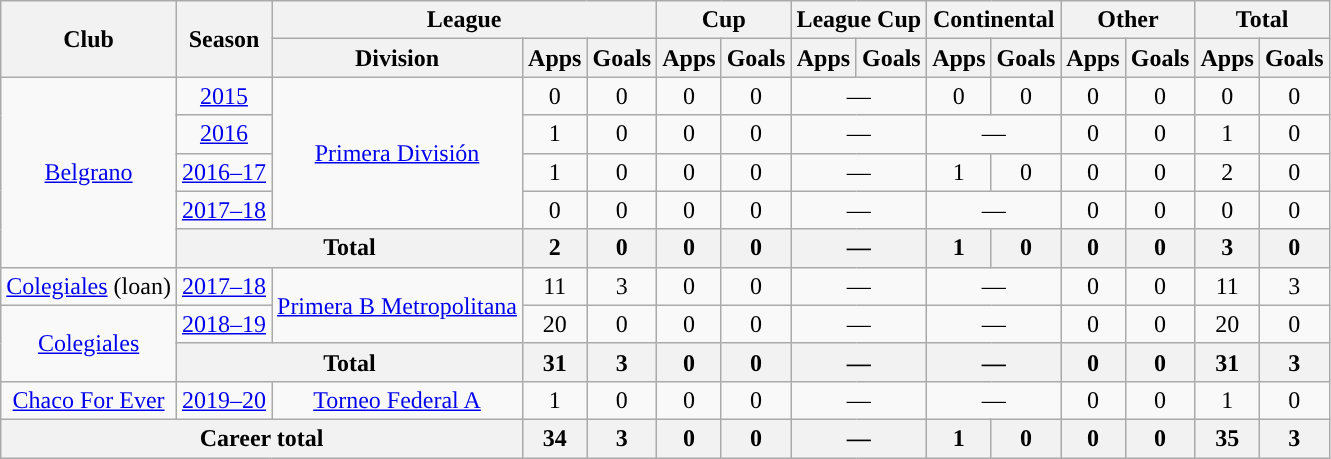<table class="wikitable" style="text-align:center">
<tr>
<th rowspan="2">Club</th>
<th rowspan="2">Season</th>
<th colspan="3">League</th>
<th colspan="2">Cup</th>
<th colspan="2">League Cup</th>
<th colspan="2">Continental</th>
<th colspan="2">Other</th>
<th colspan="2">Total</th>
</tr>
<tr>
<th>Division</th>
<th>Apps</th>
<th>Goals</th>
<th>Apps</th>
<th>Goals</th>
<th>Apps</th>
<th>Goals</th>
<th>Apps</th>
<th>Goals</th>
<th>Apps</th>
<th>Goals</th>
<th>Apps</th>
<th>Goals</th>
</tr>
<tr>
<td rowspan="5"><a href='#'>Belgrano</a></td>
<td><a href='#'>2015</a></td>
<td rowspan="4"><a href='#'>Primera División</a></td>
<td>0</td>
<td>0</td>
<td>0</td>
<td>0</td>
<td colspan="2">—</td>
<td>0</td>
<td>0</td>
<td>0</td>
<td>0</td>
<td>0</td>
<td>0</td>
</tr>
<tr>
<td><a href='#'>2016</a></td>
<td>1</td>
<td>0</td>
<td>0</td>
<td>0</td>
<td colspan="2">—</td>
<td colspan="2">—</td>
<td>0</td>
<td>0</td>
<td>1</td>
<td>0</td>
</tr>
<tr>
<td><a href='#'>2016–17</a></td>
<td>1</td>
<td>0</td>
<td>0</td>
<td>0</td>
<td colspan="2">—</td>
<td>1</td>
<td>0</td>
<td>0</td>
<td>0</td>
<td>2</td>
<td>0</td>
</tr>
<tr>
<td><a href='#'>2017–18</a></td>
<td>0</td>
<td>0</td>
<td>0</td>
<td>0</td>
<td colspan="2">—</td>
<td colspan="2">—</td>
<td>0</td>
<td>0</td>
<td>0</td>
<td>0</td>
</tr>
<tr>
<th colspan="2">Total</th>
<th>2</th>
<th>0</th>
<th>0</th>
<th>0</th>
<th colspan="2">—</th>
<th>1</th>
<th>0</th>
<th>0</th>
<th>0</th>
<th>3</th>
<th>0</th>
</tr>
<tr>
<td rowspan="1"><a href='#'>Colegiales</a> (loan)</td>
<td><a href='#'>2017–18</a></td>
<td rowspan="2"><a href='#'>Primera B Metropolitana</a></td>
<td>11</td>
<td>3</td>
<td>0</td>
<td>0</td>
<td colspan="2">—</td>
<td colspan="2">—</td>
<td>0</td>
<td>0</td>
<td>11</td>
<td>3</td>
</tr>
<tr>
<td rowspan="2"><a href='#'>Colegiales</a></td>
<td><a href='#'>2018–19</a></td>
<td>20</td>
<td>0</td>
<td>0</td>
<td>0</td>
<td colspan="2">—</td>
<td colspan="2">—</td>
<td>0</td>
<td>0</td>
<td>20</td>
<td>0</td>
</tr>
<tr>
<th colspan="2">Total</th>
<th>31</th>
<th>3</th>
<th>0</th>
<th>0</th>
<th colspan="2">—</th>
<th colspan="2">—</th>
<th>0</th>
<th>0</th>
<th>31</th>
<th>3</th>
</tr>
<tr>
<td rowspan="1"><a href='#'>Chaco For Ever</a></td>
<td><a href='#'>2019–20</a></td>
<td rowspan="1"><a href='#'>Torneo Federal A</a></td>
<td>1</td>
<td>0</td>
<td>0</td>
<td>0</td>
<td colspan="2">—</td>
<td colspan="2">—</td>
<td>0</td>
<td>0</td>
<td>1</td>
<td>0</td>
</tr>
<tr>
<th colspan="3">Career total</th>
<th>34</th>
<th>3</th>
<th>0</th>
<th>0</th>
<th colspan="2">—</th>
<th>1</th>
<th>0</th>
<th>0</th>
<th>0</th>
<th>35</th>
<th>3</th>
</tr>
</table>
